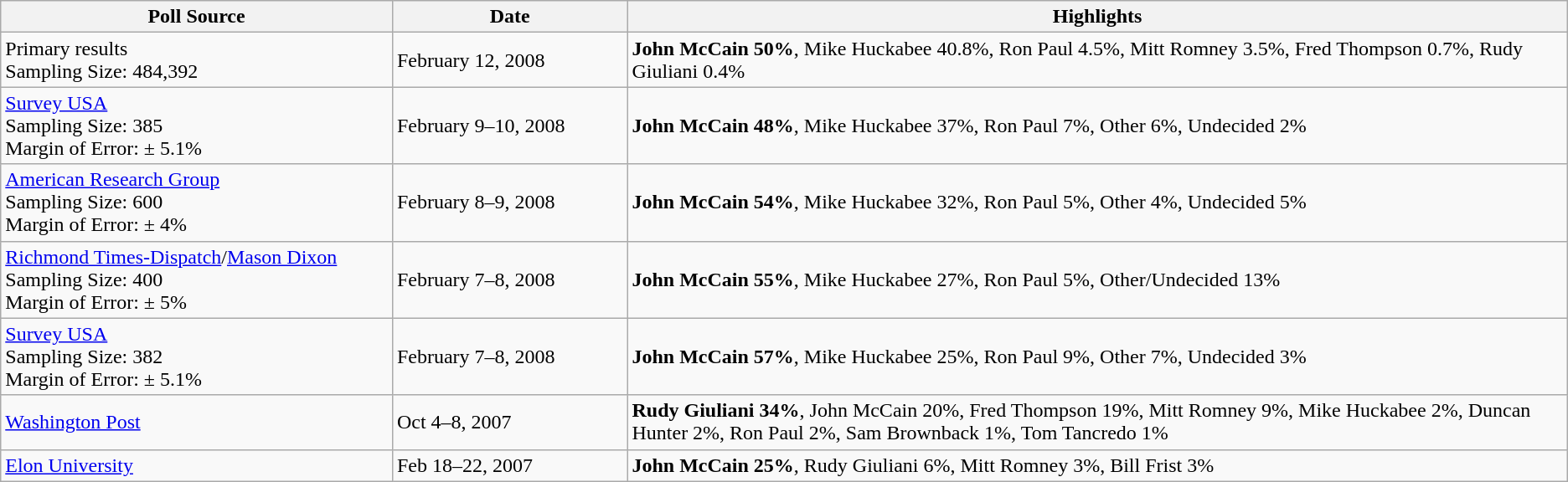<table class="wikitable sortable">
<tr>
<th width="25%">Poll Source</th>
<th width="15%">Date</th>
<th width="60%">Highlights</th>
</tr>
<tr>
<td>Primary results<br>Sampling Size: 484,392<br></td>
<td>February 12, 2008</td>
<td><strong>John McCain 50%</strong>, Mike Huckabee 40.8%, Ron Paul 4.5%, Mitt Romney 3.5%, Fred Thompson 0.7%, Rudy Giuliani 0.4%</td>
</tr>
<tr>
<td><a href='#'>Survey USA</a><br>Sampling Size: 385<br>
Margin of Error: ± 5.1%</td>
<td>February 9–10, 2008</td>
<td><strong>John McCain 48%</strong>, Mike Huckabee 37%, Ron Paul 7%, Other 6%, Undecided 2%</td>
</tr>
<tr>
<td><a href='#'>American Research Group</a><br>Sampling Size: 600<br>
Margin of Error: ± 4%</td>
<td>February 8–9, 2008</td>
<td><strong>John McCain 54%</strong>, Mike Huckabee 32%, Ron Paul 5%, Other 4%, Undecided 5%</td>
</tr>
<tr>
<td><a href='#'>Richmond Times-Dispatch</a>/<a href='#'>Mason Dixon</a><br>Sampling Size: 400<br>
Margin of Error: ± 5%</td>
<td>February 7–8, 2008</td>
<td><strong>John McCain 55%</strong>, Mike Huckabee 27%, Ron Paul 5%, Other/Undecided 13%</td>
</tr>
<tr>
<td><a href='#'>Survey USA</a><br>Sampling Size: 382<br>
Margin of Error: ± 5.1%</td>
<td>February 7–8, 2008</td>
<td><strong>John McCain 57%</strong>, Mike Huckabee 25%, Ron Paul 9%, Other 7%, Undecided 3%</td>
</tr>
<tr>
<td><a href='#'>Washington Post</a></td>
<td>Oct 4–8, 2007</td>
<td><strong>Rudy Giuliani 34%</strong>, John McCain 20%, Fred Thompson 19%, Mitt Romney 9%, Mike Huckabee 2%, Duncan Hunter 2%, Ron Paul 2%, Sam Brownback 1%, Tom Tancredo 1%</td>
</tr>
<tr>
<td><a href='#'>Elon University</a></td>
<td>Feb 18–22, 2007</td>
<td><strong>John McCain 25%</strong>, Rudy Giuliani 6%, Mitt Romney 3%, Bill Frist 3%</td>
</tr>
</table>
